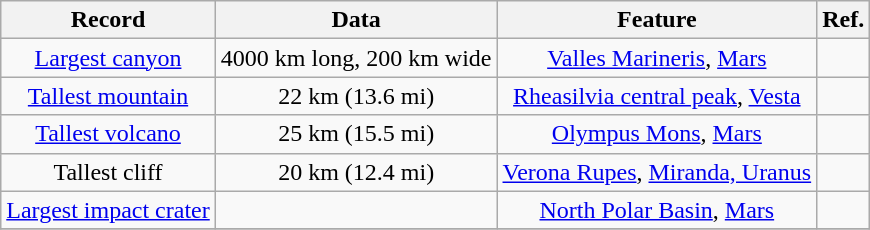<table class="wikitable" border="1" style="text-align:center;">
<tr>
<th>Record</th>
<th>Data</th>
<th>Feature</th>
<th>Ref.</th>
</tr>
<tr>
<td><a href='#'>Largest canyon</a></td>
<td>4000 km long, 200 km wide</td>
<td><a href='#'>Valles Marineris</a>, <a href='#'>Mars</a></td>
<td></td>
</tr>
<tr>
<td><a href='#'>Tallest mountain</a></td>
<td>22 km (13.6 mi)</td>
<td><a href='#'>Rheasilvia central peak</a>, <a href='#'>Vesta</a></td>
<td></td>
</tr>
<tr>
<td><a href='#'>Tallest volcano</a></td>
<td>25 km (15.5 mi)</td>
<td><a href='#'>Olympus Mons</a>, <a href='#'>Mars</a></td>
<td></td>
</tr>
<tr>
<td>Tallest cliff</td>
<td>20 km (12.4 mi)</td>
<td><a href='#'>Verona Rupes</a>, <a href='#'>Miranda, Uranus</a></td>
<td></td>
</tr>
<tr>
<td><a href='#'>Largest impact crater</a></td>
<td></td>
<td><a href='#'>North Polar Basin</a>, <a href='#'>Mars</a></td>
<td></td>
</tr>
<tr>
</tr>
</table>
